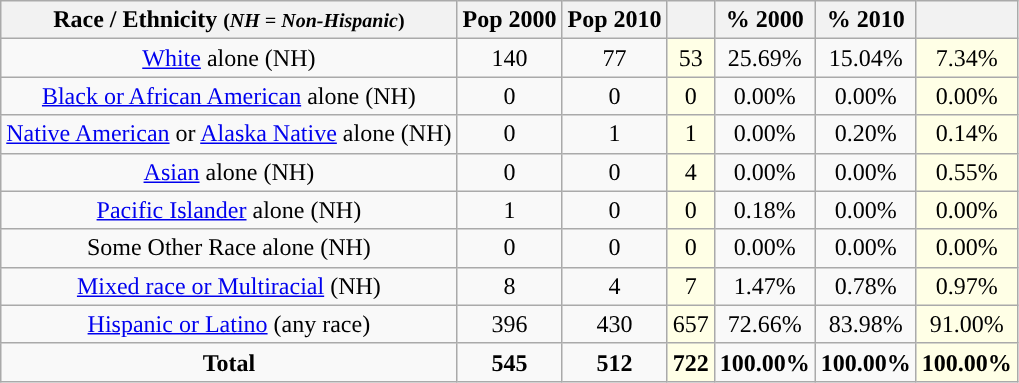<table class="wikitable" style="text-align:center;">
<tr>
<th>Race / Ethnicity <small>(<em>NH = Non-Hispanic</em>)</small></th>
<th>Pop 2000</th>
<th>Pop 2010</th>
<th></th>
<th>% 2000</th>
<th>% 2010</th>
<th></th>
</tr>
<tr>
<td><a href='#'>White</a> alone (NH)</td>
<td>140</td>
<td>77</td>
<td style='background: #ffffe6;'>53</td>
<td>25.69%</td>
<td>15.04%</td>
<td style='background: #ffffe6;'>7.34%</td>
</tr>
<tr>
<td><a href='#'>Black or African American</a> alone (NH)</td>
<td>0</td>
<td>0</td>
<td style='background: #ffffe6;'>0</td>
<td>0.00%</td>
<td>0.00%</td>
<td style='background: #ffffe6;'>0.00%</td>
</tr>
<tr>
<td><a href='#'>Native American</a> or <a href='#'>Alaska Native</a> alone (NH)</td>
<td>0</td>
<td>1</td>
<td style='background: #ffffe6;'>1</td>
<td>0.00%</td>
<td>0.20%</td>
<td style='background: #ffffe6;'>0.14%</td>
</tr>
<tr>
<td><a href='#'>Asian</a> alone (NH)</td>
<td>0</td>
<td>0</td>
<td style='background: #ffffe6;'>4</td>
<td>0.00%</td>
<td>0.00%</td>
<td style='background: #ffffe6;'>0.55%</td>
</tr>
<tr>
<td><a href='#'>Pacific Islander</a> alone (NH)</td>
<td>1</td>
<td>0</td>
<td style='background: #ffffe6;'>0</td>
<td>0.18%</td>
<td>0.00%</td>
<td style='background: #ffffe6;'>0.00%</td>
</tr>
<tr>
<td>Some Other Race alone (NH)</td>
<td>0</td>
<td>0</td>
<td style='background: #ffffe6;'>0</td>
<td>0.00%</td>
<td>0.00%</td>
<td style='background: #ffffe6;'>0.00%</td>
</tr>
<tr>
<td><a href='#'>Mixed race or Multiracial</a> (NH)</td>
<td>8</td>
<td>4</td>
<td style='background: #ffffe6;'>7</td>
<td>1.47%</td>
<td>0.78%</td>
<td style='background: #ffffe6;'>0.97%</td>
</tr>
<tr>
<td><a href='#'>Hispanic or Latino</a> (any race)</td>
<td>396</td>
<td>430</td>
<td style='background: #ffffe6;'>657</td>
<td>72.66%</td>
<td>83.98%</td>
<td style='background: #ffffe6;'>91.00%</td>
</tr>
<tr>
<td><strong>Total</strong></td>
<td><strong>545</strong></td>
<td><strong>512</strong></td>
<td style='background: #ffffe6;'><strong>722</strong></td>
<td><strong>100.00%</strong></td>
<td><strong>100.00%</strong></td>
<td style='background: #ffffe6;'><strong>100.00%</strong></td>
</tr>
</table>
